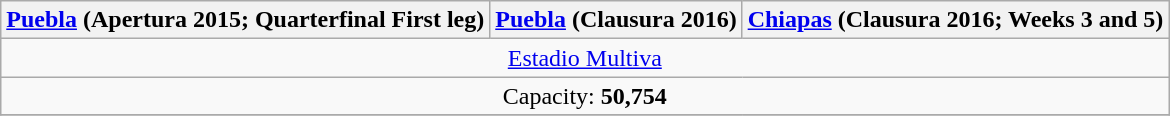<table class="wikitable" style="text-align:center">
<tr>
<th><a href='#'>Puebla</a> (Apertura 2015; Quarterfinal First leg)</th>
<th><a href='#'>Puebla</a> (Clausura 2016)</th>
<th><a href='#'>Chiapas</a> (Clausura 2016; Weeks 3 and 5)</th>
</tr>
<tr>
<td colspan ="3"><a href='#'>Estadio Multiva</a></td>
</tr>
<tr>
<td colspan ="3">Capacity: <strong>50,754</strong></td>
</tr>
<tr>
</tr>
</table>
